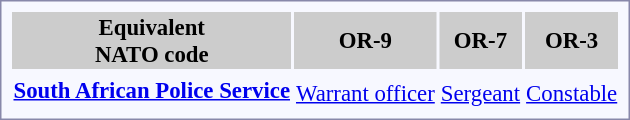<table style="border:1px solid #8888aa; background-color:#f7f8ff; padding:5px; font-size:95%; margin: 0px 12px 12px 0px;">
<tr style="background-color:#CCCCCC;">
<th>Equivalent<br>NATO code</th>
<th><strong>OR-9</strong></th>
<th><strong>OR-7</strong></th>
<th><strong>OR-3</strong></th>
</tr>
<tr style="text-align:center;">
<td rowspan=2> <strong><a href='#'>South African Police Service</a></strong></td>
<td></td>
<td></td>
<td></td>
</tr>
<tr style="text-align:center;">
<td><a href='#'>Warrant officer</a></td>
<td><a href='#'>Sergeant</a></td>
<td><a href='#'>Constable</a></td>
</tr>
</table>
